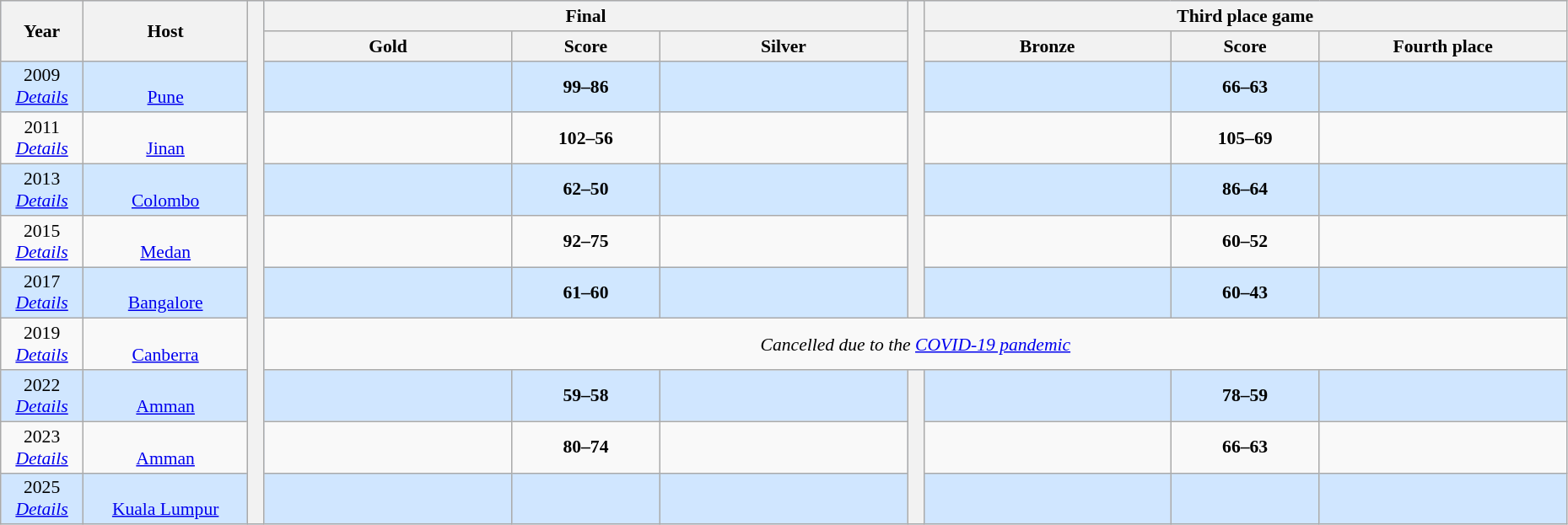<table class="wikitable" style="font-size:90%; width: 98%; text-align: center;">
<tr bgcolor=#C1D8FF>
<th rowspan=2 width=5%>Year</th>
<th rowspan=2 width=10%>Host</th>
<th width=1% rowspan=11 bgcolor=ffffff></th>
<th colspan=3>Final</th>
<th width=1% rowspan=7 bgcolor=ffffff></th>
<th colspan=3>Third place game</th>
</tr>
<tr bgcolor=#EFEFEF>
<th width=15%>Gold</th>
<th width=9%>Score</th>
<th width=15%>Silver</th>
<th width=15%>Bronze</th>
<th width=9%>Score</th>
<th width=15%>Fourth place</th>
</tr>
<tr bgcolor=#D0E7FF>
<td>2009 <br> <em><a href='#'>Details</a></em></td>
<td><br><a href='#'>Pune</a></td>
<td><strong></strong></td>
<td><strong>99–86</strong></td>
<td></td>
<td></td>
<td><strong>66–63</strong></td>
<td></td>
</tr>
<tr>
<td>2011 <br> <em><a href='#'>Details</a></em></td>
<td><br><a href='#'>Jinan</a></td>
<td><strong></strong></td>
<td><strong>102–56</strong></td>
<td></td>
<td></td>
<td><strong>105–69</strong></td>
<td></td>
</tr>
<tr bgcolor=#D0E7FF>
<td>2013 <br> <em><a href='#'>Details</a></em></td>
<td><br><a href='#'>Colombo</a></td>
<td><strong></strong></td>
<td><strong>62–50</strong></td>
<td></td>
<td></td>
<td><strong>86–64</strong></td>
<td></td>
</tr>
<tr>
<td>2015 <br> <em><a href='#'>Details</a></em></td>
<td><br><a href='#'>Medan</a></td>
<td><strong></strong></td>
<td><strong>92–75</strong></td>
<td></td>
<td></td>
<td><strong>60–52</strong></td>
<td></td>
</tr>
<tr bgcolor=#D0E7FF>
<td>2017 <br> <em><a href='#'>Details</a></em></td>
<td><br><a href='#'>Bangalore</a></td>
<td><strong></strong></td>
<td><strong>61–60</strong></td>
<td></td>
<td></td>
<td><strong>60–43</strong></td>
<td></td>
</tr>
<tr>
<td>2019 <br> <em><a href='#'>Details</a></em></td>
<td><br><a href='#'>Canberra</a></td>
<td colspan=7><em>Cancelled due to the <a href='#'>COVID-19 pandemic</a></em></td>
</tr>
<tr style="background:#D0E6FF;">
<td>2022 <br> <em><a href='#'>Details</a></em></td>
<td><br><a href='#'>Amman</a></td>
<td><strong></strong></td>
<td><strong>59–58</strong></td>
<td></td>
<th width=1% rowspan=3 bgcolor=ffffff></th>
<td></td>
<td><strong>78–59</strong></td>
<td></td>
</tr>
<tr>
<td>2023 <br> <em><a href='#'>Details</a></em></td>
<td><br><a href='#'>Amman</a></td>
<td><strong></strong></td>
<td><strong>80–74</strong></td>
<td></td>
<td></td>
<td><strong>66–63</strong></td>
<td></td>
</tr>
<tr style="background:#D0E6FF;">
<td>2025<br> <em><a href='#'>Details</a></em></td>
<td><br><a href='#'>Kuala Lumpur</a></td>
<td></td>
<td></td>
<td></td>
<td></td>
<td></td>
<td></td>
</tr>
</table>
